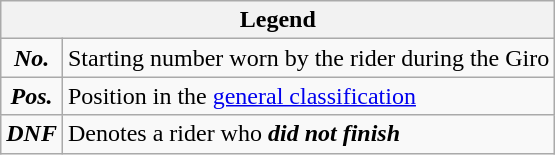<table class="wikitable">
<tr>
<th colspan=2>Legend</th>
</tr>
<tr>
<td align=center><strong><em>No.</em></strong></td>
<td>Starting number worn by the rider during the Giro</td>
</tr>
<tr>
<td align=center><strong><em>Pos.</em></strong></td>
<td>Position in the <a href='#'>general classification</a></td>
</tr>
<tr>
<td align=center><strong><em>DNF</em></strong></td>
<td>Denotes a rider who <strong><em>did not finish</em></strong></td>
</tr>
</table>
